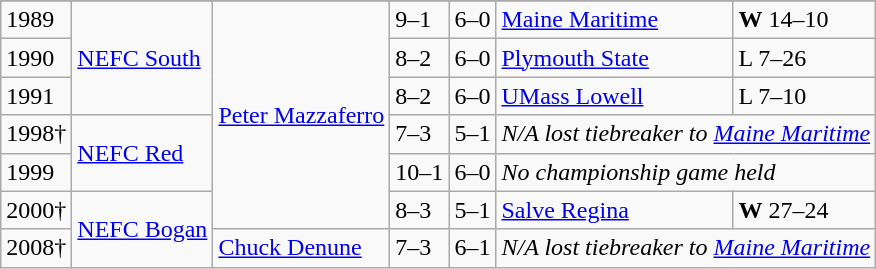<table class="wikitable">
<tr>
</tr>
<tr>
<td>1989</td>
<td rowspan=3><a href='#'>NEFC South</a></td>
<td rowspan=6><a href='#'>Peter Mazzaferro</a></td>
<td>9–1</td>
<td>6–0</td>
<td><a href='#'>Maine Maritime</a></td>
<td><strong>W</strong> 14–10</td>
</tr>
<tr>
<td>1990</td>
<td>8–2</td>
<td>6–0</td>
<td><a href='#'>Plymouth State</a></td>
<td>L 7–26</td>
</tr>
<tr>
<td>1991</td>
<td>8–2</td>
<td>6–0</td>
<td><a href='#'>UMass Lowell</a></td>
<td>L 7–10</td>
</tr>
<tr>
<td>1998†</td>
<td rowspan=2><a href='#'>NEFC Red</a></td>
<td>7–3</td>
<td>5–1</td>
<td colspan="2"><em>N/A lost tiebreaker to <a href='#'>Maine Maritime</a></em></td>
</tr>
<tr>
<td>1999</td>
<td>10–1</td>
<td>6–0</td>
<td colspan="2"><em>No championship game held</em></td>
</tr>
<tr>
<td>2000†</td>
<td rowspan=2><a href='#'>NEFC Bogan</a></td>
<td>8–3</td>
<td>5–1</td>
<td><a href='#'>Salve Regina</a></td>
<td><strong>W</strong> 27–24</td>
</tr>
<tr>
<td>2008†</td>
<td><a href='#'>Chuck Denune</a></td>
<td>7–3</td>
<td>6–1</td>
<td colspan="2"><em>N/A lost tiebreaker to <a href='#'>Maine Maritime</a></em></td>
</tr>
</table>
